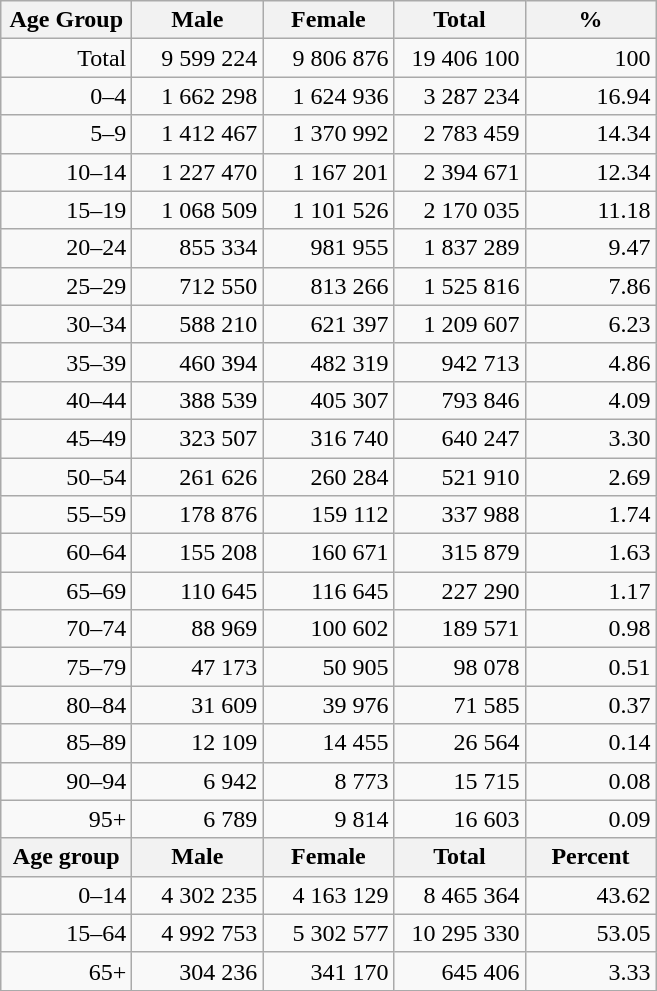<table class="wikitable">
<tr>
<th width="80pt">Age Group</th>
<th width="80pt">Male</th>
<th width="80pt">Female</th>
<th width="80pt">Total</th>
<th width="80pt">%</th>
</tr>
<tr>
<td align="right">Total</td>
<td align="right">9 599 224</td>
<td align="right">9 806 876</td>
<td align="right">19 406 100</td>
<td align="right">100</td>
</tr>
<tr>
<td align="right">0–4</td>
<td align="right">1 662 298</td>
<td align="right">1 624 936</td>
<td align="right">3 287 234</td>
<td align="right">16.94</td>
</tr>
<tr>
<td align="right">5–9</td>
<td align="right">1 412 467</td>
<td align="right">1 370 992</td>
<td align="right">2 783 459</td>
<td align="right">14.34</td>
</tr>
<tr>
<td align="right">10–14</td>
<td align="right">1 227 470</td>
<td align="right">1 167 201</td>
<td align="right">2 394 671</td>
<td align="right">12.34</td>
</tr>
<tr>
<td align="right">15–19</td>
<td align="right">1 068 509</td>
<td align="right">1 101 526</td>
<td align="right">2 170 035</td>
<td align="right">11.18</td>
</tr>
<tr>
<td align="right">20–24</td>
<td align="right">855 334</td>
<td align="right">981 955</td>
<td align="right">1 837 289</td>
<td align="right">9.47</td>
</tr>
<tr>
<td align="right">25–29</td>
<td align="right">712 550</td>
<td align="right">813 266</td>
<td align="right">1 525 816</td>
<td align="right">7.86</td>
</tr>
<tr>
<td align="right">30–34</td>
<td align="right">588 210</td>
<td align="right">621 397</td>
<td align="right">1 209 607</td>
<td align="right">6.23</td>
</tr>
<tr>
<td align="right">35–39</td>
<td align="right">460 394</td>
<td align="right">482 319</td>
<td align="right">942 713</td>
<td align="right">4.86</td>
</tr>
<tr>
<td align="right">40–44</td>
<td align="right">388 539</td>
<td align="right">405 307</td>
<td align="right">793 846</td>
<td align="right">4.09</td>
</tr>
<tr>
<td align="right">45–49</td>
<td align="right">323 507</td>
<td align="right">316 740</td>
<td align="right">640 247</td>
<td align="right">3.30</td>
</tr>
<tr>
<td align="right">50–54</td>
<td align="right">261 626</td>
<td align="right">260 284</td>
<td align="right">521 910</td>
<td align="right">2.69</td>
</tr>
<tr>
<td align="right">55–59</td>
<td align="right">178 876</td>
<td align="right">159 112</td>
<td align="right">337 988</td>
<td align="right">1.74</td>
</tr>
<tr>
<td align="right">60–64</td>
<td align="right">155 208</td>
<td align="right">160 671</td>
<td align="right">315 879</td>
<td align="right">1.63</td>
</tr>
<tr>
<td align="right">65–69</td>
<td align="right">110 645</td>
<td align="right">116 645</td>
<td align="right">227 290</td>
<td align="right">1.17</td>
</tr>
<tr>
<td align="right">70–74</td>
<td align="right">88 969</td>
<td align="right">100 602</td>
<td align="right">189 571</td>
<td align="right">0.98</td>
</tr>
<tr>
<td align="right">75–79</td>
<td align="right">47 173</td>
<td align="right">50 905</td>
<td align="right">98 078</td>
<td align="right">0.51</td>
</tr>
<tr>
<td align="right">80–84</td>
<td align="right">31 609</td>
<td align="right">39 976</td>
<td align="right">71 585</td>
<td align="right">0.37</td>
</tr>
<tr>
<td align="right">85–89</td>
<td align="right">12 109</td>
<td align="right">14 455</td>
<td align="right">26 564</td>
<td align="right">0.14</td>
</tr>
<tr>
<td align="right">90–94</td>
<td align="right">6 942</td>
<td align="right">8 773</td>
<td align="right">15 715</td>
<td align="right">0.08</td>
</tr>
<tr>
<td align="right">95+</td>
<td align="right">6 789</td>
<td align="right">9 814</td>
<td align="right">16 603</td>
<td align="right">0.09</td>
</tr>
<tr>
<th width="50">Age group</th>
<th width="80pt">Male</th>
<th width="80">Female</th>
<th width="80">Total</th>
<th width="50">Percent</th>
</tr>
<tr>
<td align="right">0–14</td>
<td align="right">4 302 235</td>
<td align="right">4 163 129</td>
<td align="right">8 465 364</td>
<td align="right">43.62</td>
</tr>
<tr>
<td align="right">15–64</td>
<td align="right">4 992 753</td>
<td align="right">5 302 577</td>
<td align="right">10 295 330</td>
<td align="right">53.05</td>
</tr>
<tr>
<td align="right">65+</td>
<td align="right">304 236</td>
<td align="right">341 170</td>
<td align="right">645 406</td>
<td align="right">3.33</td>
</tr>
<tr>
</tr>
</table>
